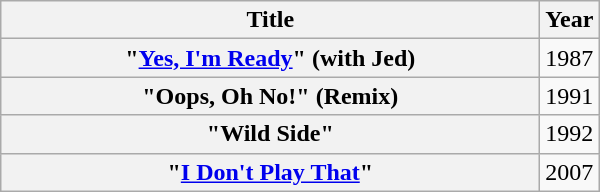<table class="wikitable plainrowheaders" style="text-align:center;">
<tr>
<th scope="col" style="width:22em;">Title</th>
<th scope="col">Year</th>
</tr>
<tr>
<th scope="row">"<a href='#'>Yes, I'm Ready</a>" <span>(with Jed)</span></th>
<td>1987</td>
</tr>
<tr>
<th scope="row">"Oops, Oh No!" <span>(Remix)</span></th>
<td>1991</td>
</tr>
<tr>
<th scope="row">"Wild Side" <span></span></th>
<td>1992</td>
</tr>
<tr>
<th scope="row">"<a href='#'>I Don't Play That</a>"</th>
<td>2007</td>
</tr>
</table>
